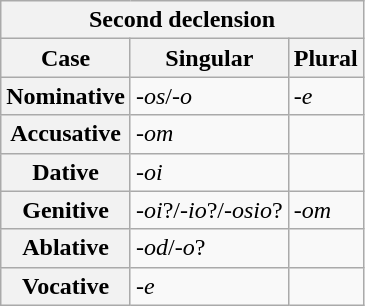<table class="wikitable">
<tr>
<th colspan="3">Second declension</th>
</tr>
<tr>
<th>Case</th>
<th>Singular</th>
<th>Plural</th>
</tr>
<tr>
<th>Nominative</th>
<td>-<em>os</em>/-<em>o</em></td>
<td>-<em>e</em></td>
</tr>
<tr>
<th>Accusative</th>
<td>-<em>om</em></td>
<td></td>
</tr>
<tr>
<th>Dative</th>
<td>-<em>oi</em></td>
<td></td>
</tr>
<tr>
<th>Genitive</th>
<td>-<em>oi</em>?/-<em>io</em>?/-<em>osio</em>?</td>
<td>-<em>om</em></td>
</tr>
<tr>
<th>Ablative</th>
<td><em>-od</em>/-<em>o</em>?</td>
<td></td>
</tr>
<tr>
<th>Vocative</th>
<td>-<em>e</em></td>
<td></td>
</tr>
</table>
